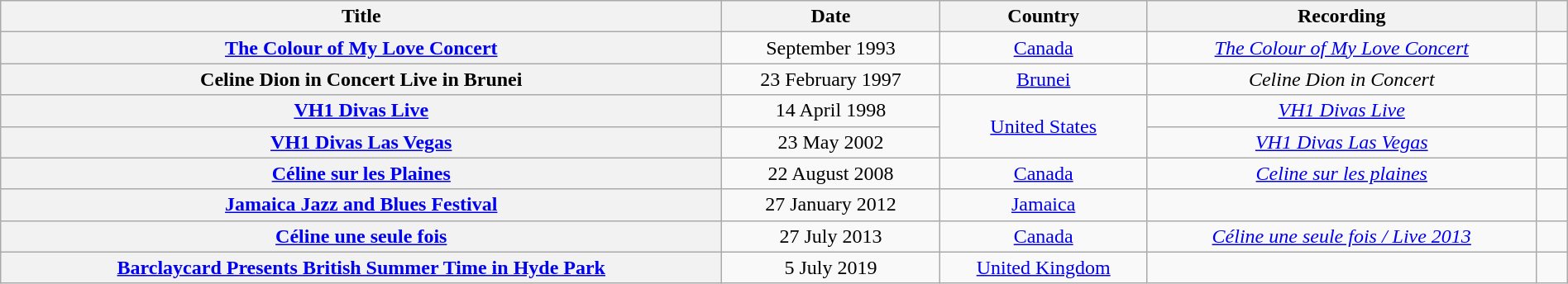<table class="wikitable sortable plainrowheaders" style="text-align:center;" width=100%>
<tr>
<th scope="col">Title</th>
<th scope="col">Date</th>
<th scope="col">Country</th>
<th scope="col">Recording</th>
<th scope="col" width=2% class="unsortable"></th>
</tr>
<tr>
<th scope="row"><a href='#'>The Colour of My Love Concert</a></th>
<td rowspan="1">September 1993</td>
<td><a href='#'>Canada</a></td>
<td><em><a href='#'>The Colour of My Love Concert</a></em></td>
<td></td>
</tr>
<tr>
<th scope="row">Celine Dion in Concert Live in Brunei</th>
<td rowspan="1">23 February 1997</td>
<td><a href='#'>Brunei</a></td>
<td><em>Celine Dion in Concert</em></td>
<td></td>
</tr>
<tr>
<th scope="row"><a href='#'>VH1 Divas Live</a></th>
<td rowspan="1">14 April 1998</td>
<td rowspan="2"><a href='#'>United States</a></td>
<td><em><a href='#'>VH1 Divas Live</a></em></td>
<td></td>
</tr>
<tr>
<th scope="row"><a href='#'>VH1 Divas Las Vegas</a></th>
<td rowspan="1">23 May 2002</td>
<td><em><a href='#'>VH1 Divas Las Vegas</a></em></td>
<td></td>
</tr>
<tr>
<th scope="row"><a href='#'>Céline sur les Plaines</a></th>
<td rowspan="1">22 August 2008</td>
<td><a href='#'>Canada</a></td>
<td><em><a href='#'>Celine sur les plaines</a></em></td>
<td></td>
</tr>
<tr>
<th scope="row"><a href='#'>Jamaica Jazz and Blues Festival</a></th>
<td rowspan="1">27 January 2012</td>
<td><a href='#'>Jamaica</a></td>
<td></td>
<td></td>
</tr>
<tr>
<th scope="row"><a href='#'>Céline une seule fois</a></th>
<td rowspan="1">27 July 2013</td>
<td><a href='#'>Canada</a></td>
<td><em><a href='#'>Céline une seule fois / Live 2013</a></em></td>
<td></td>
</tr>
<tr>
<th scope="row"><a href='#'>Barclaycard Presents British Summer Time in Hyde Park</a></th>
<td rowspan="1">5 July 2019</td>
<td><a href='#'>United Kingdom</a></td>
<td></td>
<td></td>
</tr>
</table>
